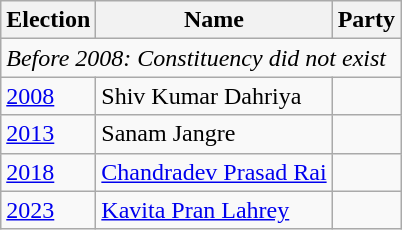<table class="wikitable sortable">
<tr>
<th>Election</th>
<th>Name</th>
<th colspan=2>Party</th>
</tr>
<tr>
<td colspan="4"><em>Before 2008: Constituency did not exist</em></td>
</tr>
<tr>
<td><a href='#'>2008</a></td>
<td>Shiv Kumar Dahriya</td>
<td></td>
</tr>
<tr>
<td><a href='#'>2013</a></td>
<td>Sanam Jangre</td>
<td></td>
</tr>
<tr>
<td><a href='#'>2018</a></td>
<td><a href='#'>Chandradev Prasad Rai</a></td>
<td></td>
</tr>
<tr>
<td><a href='#'>2023</a></td>
<td><a href='#'>Kavita Pran Lahrey</a></td>
</tr>
</table>
